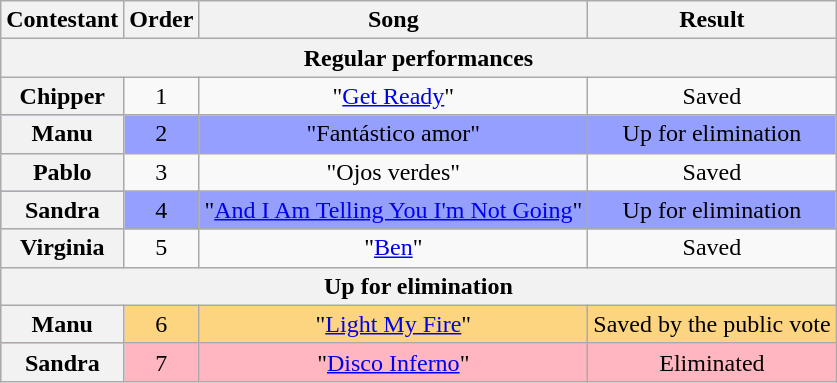<table class="wikitable plainrowheaders" style="text-align:center;">
<tr>
<th scope="col">Contestant</th>
<th scope="col">Order</th>
<th scope="col">Song</th>
<th scope="col">Result</th>
</tr>
<tr>
<th colspan="4">Regular performances</th>
</tr>
<tr>
<th scope="row">Chipper</th>
<td>1</td>
<td>"<a href='#'>Get Ready</a>"</td>
<td>Saved</td>
</tr>
<tr style="background:#959ffd;">
<th scope="row">Manu</th>
<td>2</td>
<td>"Fantástico amor"</td>
<td>Up for elimination</td>
</tr>
<tr>
<th scope="row">Pablo</th>
<td>3</td>
<td>"Ojos verdes"</td>
<td>Saved</td>
</tr>
<tr style="background:#959ffd;">
<th scope="row">Sandra</th>
<td>4</td>
<td>"<a href='#'>And I Am Telling You I'm Not Going</a>"</td>
<td>Up for elimination</td>
</tr>
<tr>
<th scope="row">Virginia</th>
<td>5</td>
<td>"<a href='#'>Ben</a>"</td>
<td>Saved</td>
</tr>
<tr>
<th colspan="4">Up for elimination</th>
</tr>
<tr style="background:#fdd581;">
<th scope="row">Manu</th>
<td>6</td>
<td>"<a href='#'>Light My Fire</a>"</td>
<td>Saved by the public vote</td>
</tr>
<tr style="background:lightpink;">
<th scope="row">Sandra</th>
<td>7</td>
<td>"<a href='#'>Disco Inferno</a>"</td>
<td>Eliminated</td>
</tr>
</table>
